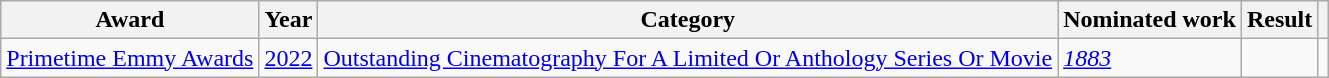<table class="wikitable plainrowheaders sortable">
<tr>
<th>Award</th>
<th>Year</th>
<th>Category</th>
<th>Nominated work</th>
<th>Result</th>
<th class="unsortable"></th>
</tr>
<tr>
<td><a href='#'>Primetime Emmy Awards</a></td>
<td><a href='#'>2022</a></td>
<td><a href='#'>Outstanding Cinematography For A Limited Or Anthology Series Or Movie</a></td>
<td><em><a href='#'>1883</a></em> </td>
<td></td>
<td></td>
</tr>
</table>
